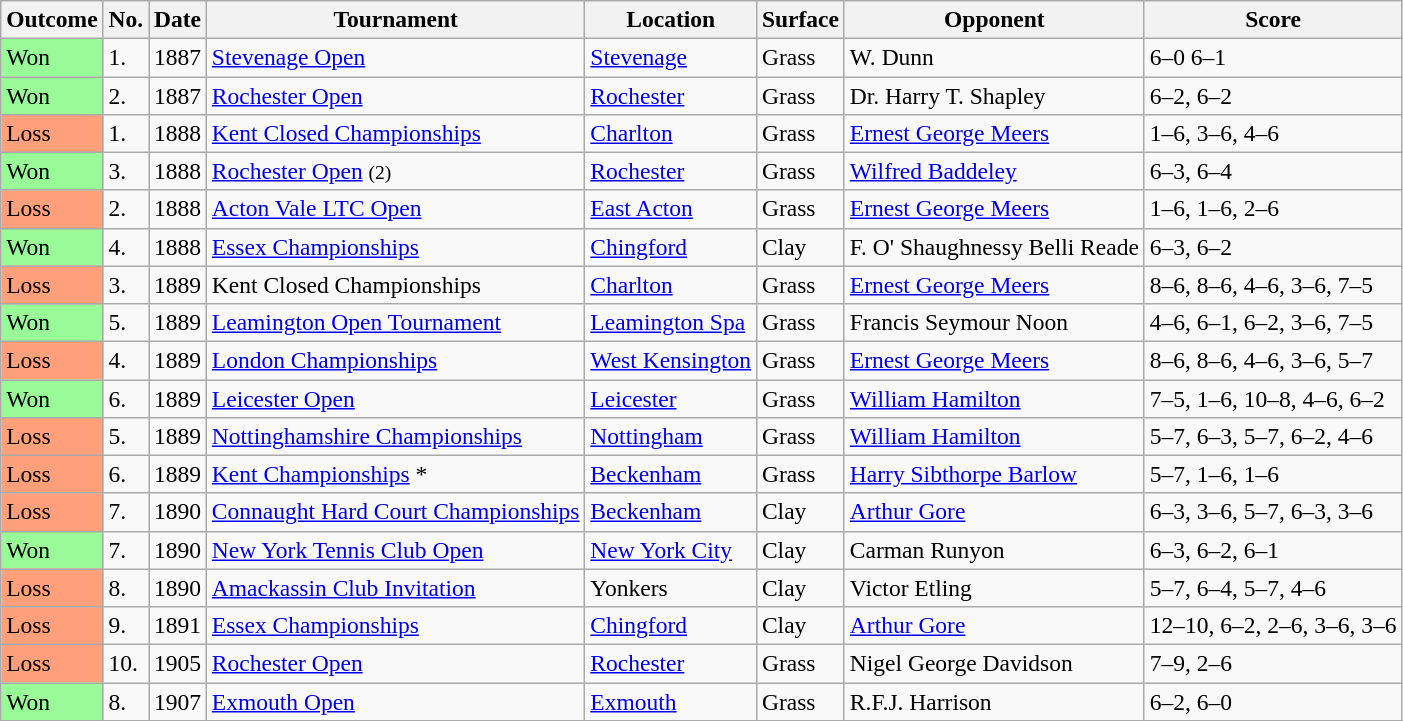<table class="wikitable" style="font-size:98%">
<tr>
<th>Outcome</th>
<th>No.</th>
<th>Date</th>
<th>Tournament</th>
<th>Location</th>
<th>Surface</th>
<th>Opponent</th>
<th>Score</th>
</tr>
<tr>
<td style="background:#98fb98;">Won</td>
<td>1.</td>
<td>1887</td>
<td><a href='#'>Stevenage Open</a></td>
<td><a href='#'>Stevenage</a></td>
<td>Grass</td>
<td> W. Dunn</td>
<td>6–0 6–1</td>
</tr>
<tr>
<td style="background:#98fb98;">Won</td>
<td>2.</td>
<td>1887</td>
<td><a href='#'>Rochester Open</a></td>
<td><a href='#'>Rochester</a></td>
<td>Grass</td>
<td> Dr. Harry T. Shapley</td>
<td>6–2, 6–2</td>
</tr>
<tr>
<td bgcolor="FFA07A">Loss</td>
<td>1.</td>
<td>1888</td>
<td><a href='#'>Kent Closed Championships</a></td>
<td><a href='#'>Charlton</a></td>
<td>Grass</td>
<td> <a href='#'>Ernest George Meers</a></td>
<td>1–6, 3–6, 4–6</td>
</tr>
<tr>
<td style="background:#98fb98;">Won</td>
<td>3.</td>
<td>1888</td>
<td><a href='#'>Rochester Open</a> <small>(2)</small></td>
<td><a href='#'>Rochester</a></td>
<td>Grass</td>
<td> <a href='#'>Wilfred Baddeley</a></td>
<td>6–3, 6–4</td>
</tr>
<tr>
<td bgcolor="FFA07A">Loss</td>
<td>2.</td>
<td>1888</td>
<td><a href='#'>Acton Vale LTC Open</a></td>
<td><a href='#'>East Acton</a></td>
<td>Grass</td>
<td> <a href='#'>Ernest George Meers</a></td>
<td>1–6, 1–6, 2–6</td>
</tr>
<tr>
<td style="background:#98fb98;">Won</td>
<td>4.</td>
<td>1888</td>
<td><a href='#'>Essex Championships</a></td>
<td><a href='#'>Chingford</a></td>
<td>Clay</td>
<td> F. O' Shaughnessy Belli Reade</td>
<td>6–3, 6–2</td>
</tr>
<tr>
<td bgcolor="FFA07A">Loss</td>
<td>3.</td>
<td>1889</td>
<td>Kent Closed Championships</td>
<td><a href='#'>Charlton</a></td>
<td>Grass</td>
<td> <a href='#'>Ernest George Meers</a></td>
<td>8–6, 8–6, 4–6, 3–6, 7–5</td>
</tr>
<tr>
<td style="background:#98fb98;">Won</td>
<td>5.</td>
<td>1889</td>
<td><a href='#'>Leamington Open Tournament</a></td>
<td><a href='#'>Leamington Spa</a></td>
<td>Grass</td>
<td> Francis Seymour Noon</td>
<td>4–6, 6–1, 6–2, 3–6, 7–5</td>
</tr>
<tr>
<td bgcolor="FFA07A">Loss</td>
<td>4.</td>
<td>1889</td>
<td><a href='#'>London Championships</a></td>
<td><a href='#'>West Kensington</a></td>
<td>Grass</td>
<td> <a href='#'>Ernest George Meers</a></td>
<td>8–6, 8–6, 4–6, 3–6, 5–7</td>
</tr>
<tr>
<td style="background:#98fb98;">Won</td>
<td>6.</td>
<td>1889</td>
<td><a href='#'>Leicester Open</a></td>
<td><a href='#'>Leicester</a></td>
<td>Grass</td>
<td> <a href='#'>William Hamilton</a></td>
<td>7–5, 1–6, 10–8, 4–6, 6–2</td>
</tr>
<tr>
<td bgcolor="FFA07A">Loss</td>
<td>5.</td>
<td>1889</td>
<td><a href='#'>Nottinghamshire Championships</a></td>
<td><a href='#'>Nottingham</a></td>
<td>Grass</td>
<td> <a href='#'>William Hamilton</a></td>
<td>5–7, 6–3, 5–7, 6–2, 4–6</td>
</tr>
<tr>
<td bgcolor="FFA07A">Loss</td>
<td>6.</td>
<td>1889</td>
<td><a href='#'>Kent Championships</a> *</td>
<td><a href='#'>Beckenham</a></td>
<td>Grass</td>
<td> <a href='#'>Harry Sibthorpe Barlow</a></td>
<td>5–7, 1–6, 1–6</td>
</tr>
<tr>
<td bgcolor="FFA07A">Loss</td>
<td>7.</td>
<td>1890</td>
<td><a href='#'>Connaught Hard Court Championships</a></td>
<td><a href='#'>Beckenham</a></td>
<td>Clay</td>
<td> <a href='#'>Arthur Gore</a></td>
<td>6–3, 3–6, 5–7, 6–3, 3–6</td>
</tr>
<tr>
<td style="background:#98fb98;">Won</td>
<td>7.</td>
<td>1890</td>
<td><a href='#'>New York Tennis Club Open</a></td>
<td><a href='#'>New York City</a></td>
<td>Clay</td>
<td> Carman Runyon</td>
<td>6–3, 6–2, 6–1</td>
</tr>
<tr>
<td bgcolor="FFA07A">Loss</td>
<td>8.</td>
<td>1890</td>
<td><a href='#'>Amackassin Club Invitation</a></td>
<td>Yonkers</td>
<td>Clay</td>
<td> Victor Etling</td>
<td>5–7, 6–4, 5–7, 4–6</td>
</tr>
<tr>
<td bgcolor="FFA07A">Loss</td>
<td>9.</td>
<td>1891</td>
<td><a href='#'>Essex Championships</a></td>
<td><a href='#'>Chingford</a></td>
<td>Clay</td>
<td> <a href='#'>Arthur Gore</a></td>
<td>12–10, 6–2, 2–6, 3–6, 3–6</td>
</tr>
<tr>
<td bgcolor="FFA07A">Loss</td>
<td>10.</td>
<td>1905</td>
<td><a href='#'>Rochester Open</a></td>
<td><a href='#'>Rochester</a></td>
<td>Grass</td>
<td> Nigel George Davidson</td>
<td>7–9, 2–6</td>
</tr>
<tr>
<td style="background:#98fb98;">Won</td>
<td>8.</td>
<td>1907</td>
<td><a href='#'>Exmouth Open</a></td>
<td><a href='#'>Exmouth</a></td>
<td>Grass</td>
<td> R.F.J. Harrison</td>
<td>6–2, 6–0</td>
</tr>
<tr>
</tr>
</table>
